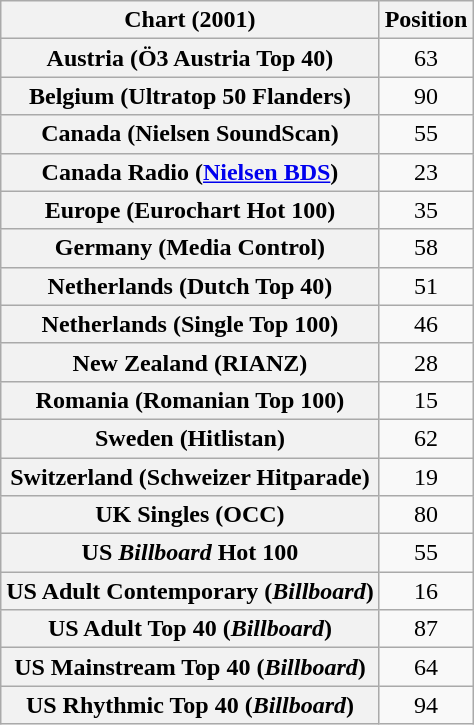<table class="wikitable sortable plainrowheaders" style="text-align:center">
<tr>
<th scope="col">Chart (2001)</th>
<th scope="col">Position</th>
</tr>
<tr>
<th scope="row">Austria (Ö3 Austria Top 40)</th>
<td>63</td>
</tr>
<tr>
<th scope="row">Belgium (Ultratop 50 Flanders)</th>
<td>90</td>
</tr>
<tr>
<th scope="row">Canada (Nielsen SoundScan)</th>
<td>55</td>
</tr>
<tr>
<th scope="row">Canada Radio (<a href='#'>Nielsen BDS</a>)</th>
<td>23</td>
</tr>
<tr>
<th scope="row">Europe (Eurochart Hot 100)</th>
<td>35</td>
</tr>
<tr>
<th scope="row">Germany (Media Control)</th>
<td>58</td>
</tr>
<tr>
<th scope="row">Netherlands (Dutch Top 40)</th>
<td>51</td>
</tr>
<tr>
<th scope="row">Netherlands (Single Top 100)</th>
<td>46</td>
</tr>
<tr>
<th scope="row">New Zealand (RIANZ)</th>
<td>28</td>
</tr>
<tr>
<th scope="row">Romania (Romanian Top 100)</th>
<td>15</td>
</tr>
<tr>
<th scope="row">Sweden (Hitlistan)</th>
<td>62</td>
</tr>
<tr>
<th scope="row">Switzerland (Schweizer Hitparade)</th>
<td>19</td>
</tr>
<tr>
<th scope="row">UK Singles (OCC)</th>
<td>80</td>
</tr>
<tr>
<th scope="row">US <em>Billboard</em> Hot 100</th>
<td>55</td>
</tr>
<tr>
<th scope="row">US Adult Contemporary (<em>Billboard</em>)</th>
<td>16</td>
</tr>
<tr>
<th scope="row">US Adult Top 40 (<em>Billboard</em>)</th>
<td>87</td>
</tr>
<tr>
<th scope="row">US Mainstream Top 40 (<em>Billboard</em>)</th>
<td>64</td>
</tr>
<tr>
<th scope="row">US Rhythmic Top 40 (<em>Billboard</em>)</th>
<td>94</td>
</tr>
</table>
